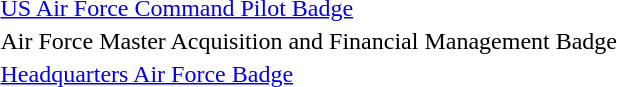<table>
<tr>
<td></td>
<td><a href='#'>US Air Force Command Pilot Badge</a></td>
</tr>
<tr>
<td></td>
<td>Air Force Master Acquisition and Financial Management Badge</td>
</tr>
<tr>
<td></td>
<td><a href='#'>Headquarters Air Force Badge</a></td>
</tr>
</table>
